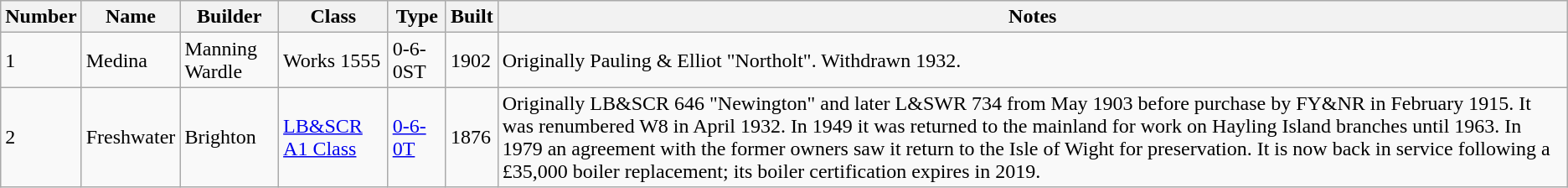<table class="wikitable">
<tr>
<th>Number</th>
<th>Name</th>
<th>Builder</th>
<th>Class</th>
<th>Type</th>
<th>Built</th>
<th>Notes</th>
</tr>
<tr>
<td>1</td>
<td>Medina</td>
<td>Manning Wardle</td>
<td>Works 1555</td>
<td>0-6-0ST</td>
<td>1902</td>
<td>Originally Pauling & Elliot "Northolt". Withdrawn 1932.</td>
</tr>
<tr>
<td>2</td>
<td>Freshwater</td>
<td>Brighton</td>
<td><a href='#'>LB&SCR A1 Class</a></td>
<td><a href='#'>0-6-0T</a></td>
<td>1876</td>
<td>Originally LB&SCR 646 "Newington" and later L&SWR 734 from May 1903 before purchase by FY&NR in February 1915. It was renumbered W8 in April 1932. In 1949 it was returned to the mainland for work on Hayling Island branches until 1963. In 1979 an agreement with the former owners saw it return to the Isle of Wight for preservation. It is now back in service following a £35,000 boiler replacement; its boiler certification expires in 2019.</td>
</tr>
</table>
